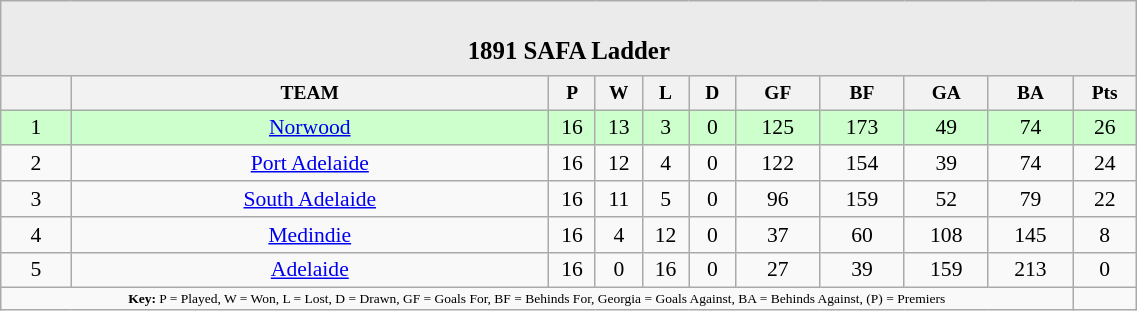<table class="wikitable" style="text-align: center; font-size: 90%; width: 60%">
<tr>
<td colspan="11" style="background: #EBEBEB;"><br><table border="0" width="100%" cellpadding="0" cellspacing="0">
<tr style="background: #EBEBEB;">
<td width="25%" style="border: 0;"></td>
<td style="border: 0; font-size: 115%;"><strong>1891 SAFA Ladder</strong></td>
<td width="25%" style="border: 0;"></td>
</tr>
</table>
</td>
</tr>
<tr style="text-align: center; font-size: 90%;">
<th></th>
<th>TEAM</th>
<th width="25">P</th>
<th width="25">W</th>
<th width="25">L</th>
<th width="25">D</th>
<th width="50">GF</th>
<th width="50">BF</th>
<th width="50">GA</th>
<th width="50">BA</th>
<th>Pts</th>
</tr>
<tr style="background: #CCFFCC;">
<td>1</td>
<td><a href='#'>Norwood</a></td>
<td>16</td>
<td>13</td>
<td>3</td>
<td>0</td>
<td>125</td>
<td>173</td>
<td>49</td>
<td>74</td>
<td>26</td>
</tr>
<tr>
<td>2</td>
<td><a href='#'>Port Adelaide</a></td>
<td>16</td>
<td>12</td>
<td>4</td>
<td>0</td>
<td>122</td>
<td>154</td>
<td>39</td>
<td>74</td>
<td>24</td>
</tr>
<tr>
<td>3</td>
<td><a href='#'>South Adelaide</a></td>
<td>16</td>
<td>11</td>
<td>5</td>
<td>0</td>
<td>96</td>
<td>159</td>
<td>52</td>
<td>79</td>
<td>22</td>
</tr>
<tr>
<td>4</td>
<td><a href='#'>Medindie</a></td>
<td>16</td>
<td>4</td>
<td>12</td>
<td>0</td>
<td>37</td>
<td>60</td>
<td>108</td>
<td>145</td>
<td>8</td>
</tr>
<tr>
<td>5</td>
<td><a href='#'>Adelaide</a></td>
<td>16</td>
<td>0</td>
<td>16</td>
<td>0</td>
<td>27</td>
<td>39</td>
<td>159</td>
<td>213</td>
<td>0</td>
</tr>
<tr style="font-size: xx-small;">
<td colspan="10"><strong>Key:</strong> P = Played, W = Won, L = Lost, D = Drawn, GF = Goals For, BF = Behinds For, Georgia = Goals Against, BA = Behinds Against, (P) = Premiers</td>
<td></td>
</tr>
</table>
